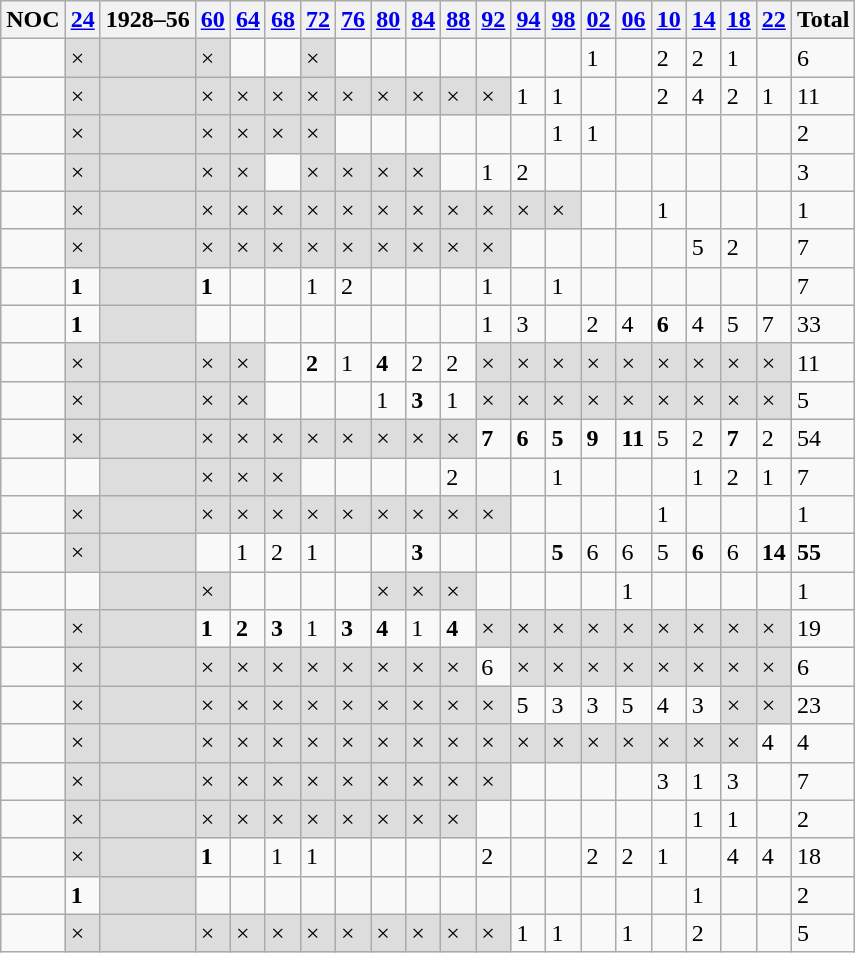<table class=wikitable collapsible autocollapse plainrowheaders>
<tr>
<th>NOC</th>
<th><a href='#'>24</a></th>
<th class="unsortable"><span>1928–56</span></th>
<th><a href='#'>60</a></th>
<th><a href='#'>64</a></th>
<th><a href='#'>68</a></th>
<th><a href='#'>72</a></th>
<th><a href='#'>76</a></th>
<th><a href='#'>80</a></th>
<th><a href='#'>84</a></th>
<th><a href='#'>88</a></th>
<th><a href='#'>92</a></th>
<th><a href='#'>94</a></th>
<th><a href='#'>98</a></th>
<th><a href='#'>02</a></th>
<th><a href='#'>06</a></th>
<th><a href='#'>10</a></th>
<th><a href='#'>14</a></th>
<th><a href='#'>18</a></th>
<th><a href='#'>22</a></th>
<th>Total</th>
</tr>
<tr>
<td align=left></td>
<td style="background:#ddd">×</td>
<td style="background:#ddd"> </td>
<td style="background:#ddd">×</td>
<td></td>
<td></td>
<td style="background:#ddd">×</td>
<td></td>
<td></td>
<td></td>
<td></td>
<td></td>
<td></td>
<td></td>
<td>1</td>
<td></td>
<td>2</td>
<td>2</td>
<td>1</td>
<td></td>
<td>6</td>
</tr>
<tr>
<td align=left></td>
<td style="background:#ddd">×</td>
<td style="background:#ddd"> </td>
<td style="background:#ddd">×</td>
<td style="background:#ddd">×</td>
<td style="background:#ddd">×</td>
<td style="background:#ddd">×</td>
<td style="background:#ddd">×</td>
<td style="background:#ddd">×</td>
<td style="background:#ddd">×</td>
<td style="background:#ddd">×</td>
<td style="background:#ddd">×</td>
<td>1</td>
<td>1</td>
<td></td>
<td></td>
<td>2</td>
<td>4</td>
<td>2</td>
<td>1</td>
<td>11</td>
</tr>
<tr>
<td align=left></td>
<td style="background:#ddd">×</td>
<td style="background:#ddd"> </td>
<td style="background:#ddd">×</td>
<td style="background:#ddd">×</td>
<td style="background:#ddd">×</td>
<td style="background:#ddd">×</td>
<td></td>
<td></td>
<td></td>
<td></td>
<td></td>
<td></td>
<td>1</td>
<td>1</td>
<td></td>
<td></td>
<td></td>
<td></td>
<td></td>
<td>2</td>
</tr>
<tr>
<td align=left></td>
<td style="background:#ddd">×</td>
<td style="background:#ddd"> </td>
<td style="background:#ddd">×</td>
<td style="background:#ddd">×</td>
<td></td>
<td style="background:#ddd">×</td>
<td style="background:#ddd">×</td>
<td style="background:#ddd">×</td>
<td style="background:#ddd">×</td>
<td></td>
<td>1</td>
<td>2</td>
<td></td>
<td></td>
<td></td>
<td></td>
<td></td>
<td></td>
<td></td>
<td>3</td>
</tr>
<tr>
<td align=left></td>
<td style="background:#ddd">×</td>
<td style="background:#ddd"> </td>
<td style="background:#ddd">×</td>
<td style="background:#ddd">×</td>
<td style="background:#ddd">×</td>
<td style="background:#ddd">×</td>
<td style="background:#ddd">×</td>
<td style="background:#ddd">×</td>
<td style="background:#ddd">×</td>
<td style="background:#ddd">×</td>
<td style="background:#ddd">×</td>
<td style="background:#ddd">×</td>
<td style="background:#ddd">×</td>
<td></td>
<td></td>
<td>1</td>
<td></td>
<td></td>
<td></td>
<td>1</td>
</tr>
<tr>
<td align=left></td>
<td style="background:#ddd">×</td>
<td style="background:#ddd"> </td>
<td style="background:#ddd">×</td>
<td style="background:#ddd">×</td>
<td style="background:#ddd">×</td>
<td style="background:#ddd">×</td>
<td style="background:#ddd">×</td>
<td style="background:#ddd">×</td>
<td style="background:#ddd">×</td>
<td style="background:#ddd">×</td>
<td style="background:#ddd">×</td>
<td></td>
<td></td>
<td></td>
<td></td>
<td></td>
<td>5</td>
<td>2</td>
<td></td>
<td>7</td>
</tr>
<tr>
<td align=left></td>
<td><strong>1</strong></td>
<td style="background:#ddd"> </td>
<td><strong>1</strong></td>
<td></td>
<td></td>
<td>1</td>
<td>2</td>
<td></td>
<td></td>
<td></td>
<td>1</td>
<td></td>
<td>1</td>
<td></td>
<td></td>
<td></td>
<td></td>
<td></td>
<td></td>
<td>7</td>
</tr>
<tr>
<td align=left></td>
<td><strong>1</strong></td>
<td style="background:#ddd"> </td>
<td></td>
<td></td>
<td></td>
<td></td>
<td></td>
<td></td>
<td></td>
<td></td>
<td>1</td>
<td>3</td>
<td></td>
<td>2</td>
<td>4</td>
<td><strong>6</strong></td>
<td>4</td>
<td>5</td>
<td>7</td>
<td>33</td>
</tr>
<tr>
<td align=left></td>
<td style="background:#ddd">×</td>
<td style="background:#ddd"> </td>
<td style="background:#ddd">×</td>
<td style="background:#ddd">×</td>
<td></td>
<td><strong>2</strong></td>
<td>1</td>
<td><strong>4</strong></td>
<td>2</td>
<td>2</td>
<td style="background:#ddd">×</td>
<td style="background:#ddd">×</td>
<td style="background:#ddd">×</td>
<td style="background:#ddd">×</td>
<td style="background:#ddd">×</td>
<td style="background:#ddd">×</td>
<td style="background:#ddd">×</td>
<td style="background:#ddd">×</td>
<td style="background:#ddd">×</td>
<td>11</td>
</tr>
<tr>
<td align=left></td>
<td style="background:#ddd">×</td>
<td style="background:#ddd"> </td>
<td style="background:#ddd">×</td>
<td style="background:#ddd">×</td>
<td></td>
<td></td>
<td></td>
<td>1</td>
<td><strong>3</strong></td>
<td>1</td>
<td style="background:#ddd">×</td>
<td style="background:#ddd">×</td>
<td style="background:#ddd">×</td>
<td style="background:#ddd">×</td>
<td style="background:#ddd">×</td>
<td style="background:#ddd">×</td>
<td style="background:#ddd">×</td>
<td style="background:#ddd">×</td>
<td style="background:#ddd">×</td>
<td>5</td>
</tr>
<tr>
<td align=left></td>
<td style="background:#ddd">×</td>
<td style="background:#ddd"> </td>
<td style="background:#ddd">×</td>
<td style="background:#ddd">×</td>
<td style="background:#ddd">×</td>
<td style="background:#ddd">×</td>
<td style="background:#ddd">×</td>
<td style="background:#ddd">×</td>
<td style="background:#ddd">×</td>
<td style="background:#ddd">×</td>
<td><strong>7</strong></td>
<td><strong>6</strong></td>
<td><strong>5</strong></td>
<td><strong>9</strong></td>
<td><strong>11</strong></td>
<td>5</td>
<td>2</td>
<td><strong>7</strong></td>
<td>2</td>
<td>54</td>
</tr>
<tr>
<td align=left></td>
<td></td>
<td style="background:#ddd"> </td>
<td style="background:#ddd">×</td>
<td style="background:#ddd">×</td>
<td style="background:#ddd">×</td>
<td></td>
<td></td>
<td></td>
<td></td>
<td>2</td>
<td></td>
<td></td>
<td>1</td>
<td></td>
<td></td>
<td></td>
<td>1</td>
<td>2</td>
<td>1</td>
<td>7</td>
</tr>
<tr>
<td align=left></td>
<td style="background:#ddd">×</td>
<td style="background:#ddd"> </td>
<td style="background:#ddd">×</td>
<td style="background:#ddd">×</td>
<td style="background:#ddd">×</td>
<td style="background:#ddd">×</td>
<td style="background:#ddd">×</td>
<td style="background:#ddd">×</td>
<td style="background:#ddd">×</td>
<td style="background:#ddd">×</td>
<td style="background:#ddd">×</td>
<td></td>
<td></td>
<td></td>
<td></td>
<td>1</td>
<td></td>
<td></td>
<td></td>
<td>1</td>
</tr>
<tr>
<td align=left></td>
<td style="background:#ddd">×</td>
<td style="background:#ddd"> </td>
<td></td>
<td>1</td>
<td>2</td>
<td>1</td>
<td></td>
<td></td>
<td><strong>3</strong></td>
<td></td>
<td></td>
<td></td>
<td><strong>5</strong></td>
<td>6</td>
<td>6</td>
<td>5</td>
<td><strong>6</strong></td>
<td>6</td>
<td><strong>14</strong></td>
<td><strong>55</strong></td>
</tr>
<tr>
<td align=left></td>
<td></td>
<td style="background:#ddd"> </td>
<td style="background:#ddd">×</td>
<td></td>
<td></td>
<td></td>
<td></td>
<td style="background:#ddd">×</td>
<td style="background:#ddd">×</td>
<td style="background:#ddd">×</td>
<td></td>
<td></td>
<td></td>
<td></td>
<td>1</td>
<td></td>
<td></td>
<td></td>
<td></td>
<td>1</td>
</tr>
<tr>
<td align=left></td>
<td style="background:#ddd">×</td>
<td style="background:#ddd"> </td>
<td><strong>1</strong></td>
<td><strong>2</strong></td>
<td><strong>3</strong></td>
<td>1</td>
<td><strong>3</strong></td>
<td><strong>4</strong></td>
<td>1</td>
<td><strong>4</strong></td>
<td style="background:#ddd">×</td>
<td style="background:#ddd">×</td>
<td style="background:#ddd">×</td>
<td style="background:#ddd">×</td>
<td style="background:#ddd">×</td>
<td style="background:#ddd">×</td>
<td style="background:#ddd">×</td>
<td style="background:#ddd">×</td>
<td style="background:#ddd">×</td>
<td>19</td>
</tr>
<tr>
<td align=left></td>
<td style="background:#ddd">×</td>
<td style="background:#ddd"> </td>
<td style="background:#ddd">×</td>
<td style="background:#ddd">×</td>
<td style="background:#ddd">×</td>
<td style="background:#ddd">×</td>
<td style="background:#ddd">×</td>
<td style="background:#ddd">×</td>
<td style="background:#ddd">×</td>
<td style="background:#ddd">×</td>
<td>6</td>
<td style="background:#ddd">×</td>
<td style="background:#ddd">×</td>
<td style="background:#ddd">×</td>
<td style="background:#ddd">×</td>
<td style="background:#ddd">×</td>
<td style="background:#ddd">×</td>
<td style="background:#ddd">×</td>
<td style="background:#ddd">×</td>
<td>6</td>
</tr>
<tr>
<td align=left></td>
<td style="background:#ddd">×</td>
<td style="background:#ddd"> </td>
<td style="background:#ddd">×</td>
<td style="background:#ddd">×</td>
<td style="background:#ddd">×</td>
<td style="background:#ddd">×</td>
<td style="background:#ddd">×</td>
<td style="background:#ddd">×</td>
<td style="background:#ddd">×</td>
<td style="background:#ddd">×</td>
<td style="background:#ddd">×</td>
<td>5</td>
<td>3</td>
<td>3</td>
<td>5</td>
<td>4</td>
<td>3</td>
<td style="background:#ddd">×</td>
<td style="background:#ddd">×</td>
<td>23</td>
</tr>
<tr>
<td align=left></td>
<td style="background:#ddd">×</td>
<td style="background:#ddd"> </td>
<td style="background:#ddd">×</td>
<td style="background:#ddd">×</td>
<td style="background:#ddd">×</td>
<td style="background:#ddd">×</td>
<td style="background:#ddd">×</td>
<td style="background:#ddd">×</td>
<td style="background:#ddd">×</td>
<td style="background:#ddd">×</td>
<td style="background:#ddd">×</td>
<td style="background:#ddd">×</td>
<td style="background:#ddd">×</td>
<td style="background:#ddd">×</td>
<td style="background:#ddd">×</td>
<td style="background:#ddd">×</td>
<td style="background:#ddd">×</td>
<td style="background:#ddd">×</td>
<td>4</td>
<td>4</td>
</tr>
<tr>
<td align=left></td>
<td style="background:#ddd">×</td>
<td style="background:#ddd"> </td>
<td style="background:#ddd">×</td>
<td style="background:#ddd">×</td>
<td style="background:#ddd">×</td>
<td style="background:#ddd">×</td>
<td style="background:#ddd">×</td>
<td style="background:#ddd">×</td>
<td style="background:#ddd">×</td>
<td style="background:#ddd">×</td>
<td style="background:#ddd">×</td>
<td></td>
<td></td>
<td></td>
<td></td>
<td>3</td>
<td>1</td>
<td>3</td>
<td></td>
<td>7</td>
</tr>
<tr>
<td align=left></td>
<td style="background:#ddd">×</td>
<td style="background:#ddd"> </td>
<td style="background:#ddd">×</td>
<td style="background:#ddd">×</td>
<td style="background:#ddd">×</td>
<td style="background:#ddd">×</td>
<td style="background:#ddd">×</td>
<td style="background:#ddd">×</td>
<td style="background:#ddd">×</td>
<td style="background:#ddd">×</td>
<td></td>
<td></td>
<td></td>
<td></td>
<td></td>
<td></td>
<td>1</td>
<td>1</td>
<td></td>
<td>2</td>
</tr>
<tr>
<td align=left></td>
<td style="background:#ddd">×</td>
<td style="background:#ddd"> </td>
<td><strong>1</strong></td>
<td></td>
<td>1</td>
<td>1</td>
<td></td>
<td></td>
<td></td>
<td></td>
<td>2</td>
<td></td>
<td></td>
<td>2</td>
<td>2</td>
<td>1</td>
<td></td>
<td>4</td>
<td>4</td>
<td>18</td>
</tr>
<tr>
<td align=left></td>
<td><strong>1</strong></td>
<td style="background:#ddd"> </td>
<td></td>
<td></td>
<td></td>
<td></td>
<td></td>
<td></td>
<td></td>
<td></td>
<td></td>
<td></td>
<td></td>
<td></td>
<td></td>
<td></td>
<td>1</td>
<td></td>
<td></td>
<td>2</td>
</tr>
<tr>
<td align=left></td>
<td style="background:#ddd">×</td>
<td style="background:#ddd"> </td>
<td style="background:#ddd">×</td>
<td style="background:#ddd">×</td>
<td style="background:#ddd">×</td>
<td style="background:#ddd">×</td>
<td style="background:#ddd">×</td>
<td style="background:#ddd">×</td>
<td style="background:#ddd">×</td>
<td style="background:#ddd">×</td>
<td style="background:#ddd">×</td>
<td>1</td>
<td>1</td>
<td></td>
<td>1</td>
<td></td>
<td>2</td>
<td></td>
<td></td>
<td>5</td>
</tr>
</table>
